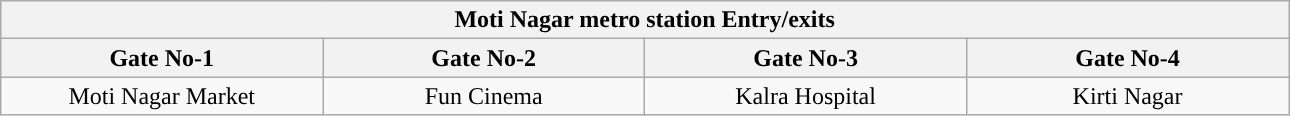<table class="wikitable" style="text-align: center;" width="68%">
<tr>
<th align="center" colspan="5" style="background:#"><span>Moti Nagar metro station Entry/exits</span></th>
</tr>
<tr>
<th style="width:15%;">Gate No-1</th>
<th style="width:15%;">Gate No-2</th>
<th style="width:15%;">Gate No-3</th>
<th style="width:15%;">Gate No-4</th>
</tr>
<tr>
<td>Moti Nagar Market</td>
<td>Fun Cinema</td>
<td>Kalra Hospital</td>
<td>Kirti Nagar</td>
</tr>
</table>
